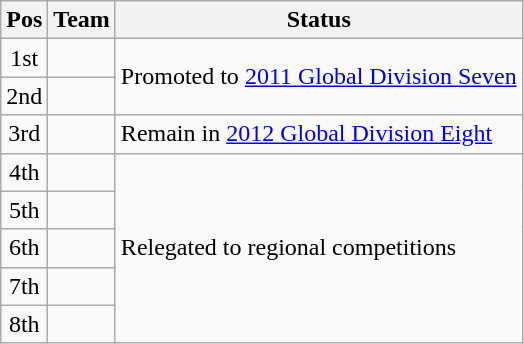<table class="wikitable">
<tr>
<th>Pos</th>
<th>Team</th>
<th>Status</th>
</tr>
<tr>
<td align="center">1st</td>
<td></td>
<td rowspan=2>Promoted to <a href='#'>2011 Global Division Seven</a></td>
</tr>
<tr>
<td align="center">2nd</td>
<td></td>
</tr>
<tr>
<td align="center">3rd</td>
<td></td>
<td rowspan=1>Remain in <a href='#'>2012 Global Division Eight</a></td>
</tr>
<tr>
<td align="center">4th</td>
<td></td>
<td rowspan=5>Relegated to regional competitions</td>
</tr>
<tr>
<td align="center">5th</td>
<td></td>
</tr>
<tr>
<td align="center">6th</td>
<td></td>
</tr>
<tr>
<td align="center">7th</td>
<td></td>
</tr>
<tr>
<td align="center">8th</td>
<td></td>
</tr>
</table>
